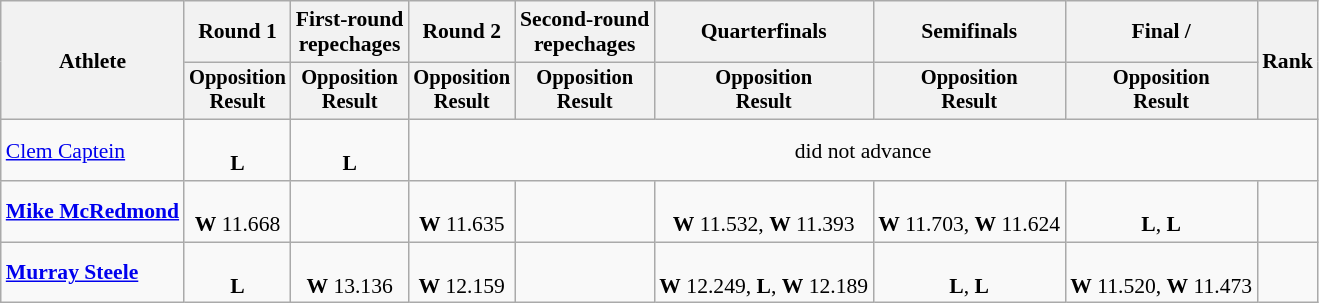<table class="wikitable" style="font-size:90%;text-align:center;">
<tr>
<th rowspan=2>Athlete</th>
<th>Round 1</th>
<th>First-round<br>repechages</th>
<th>Round 2</th>
<th>Second-round<br>repechages</th>
<th>Quarterfinals</th>
<th>Semifinals</th>
<th>Final / </th>
<th rowspan=2>Rank</th>
</tr>
<tr style="font-size:95%">
<th>Opposition<br>Result</th>
<th>Opposition<br>Result</th>
<th>Opposition<br>Result</th>
<th>Opposition<br>Result</th>
<th>Opposition<br>Result</th>
<th>Opposition<br>Result</th>
<th>Opposition<br>Result</th>
</tr>
<tr>
<td style="text-align:left;"><a href='#'>Clem Captein</a></td>
<td><br><strong>L</strong></td>
<td><br><strong>L</strong></td>
<td colspan=6>did not advance</td>
</tr>
<tr>
<td style="text-align:left;"><strong><a href='#'>Mike McRedmond</a></strong></td>
<td><br><strong>W</strong> 11.668</td>
<td></td>
<td><br><strong>W</strong> 11.635</td>
<td></td>
<td><br><strong>W</strong> 11.532, <strong>W</strong> 11.393</td>
<td><br><strong>W</strong> 11.703, <strong>W</strong> 11.624</td>
<td><br><strong>L</strong>, <strong>L</strong></td>
<td></td>
</tr>
<tr>
<td style="text-align:left;"><strong><a href='#'>Murray Steele</a></strong></td>
<td><br><strong>L</strong></td>
<td><br><strong>W</strong> 13.136</td>
<td><br><strong>W</strong> 12.159</td>
<td></td>
<td><br><strong>W</strong> 12.249, <strong>L</strong>, <strong>W</strong> 12.189</td>
<td><br><strong>L</strong>, <strong>L</strong></td>
<td><br><strong>W</strong> 11.520, <strong>W</strong> 11.473</td>
<td></td>
</tr>
</table>
